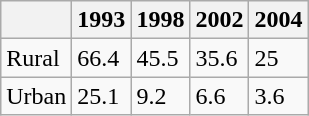<table class="wikitable">
<tr>
<th></th>
<th>1993</th>
<th>1998</th>
<th>2002</th>
<th>2004</th>
</tr>
<tr>
<td>Rural</td>
<td>66.4</td>
<td>45.5</td>
<td>35.6</td>
<td>25</td>
</tr>
<tr>
<td>Urban</td>
<td>25.1</td>
<td>9.2</td>
<td>6.6</td>
<td>3.6</td>
</tr>
</table>
